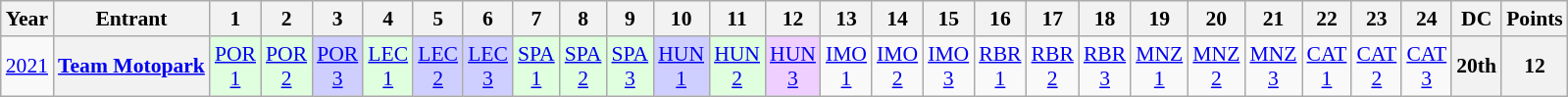<table class="wikitable" style="text-align:center; font-size:90%">
<tr>
<th>Year</th>
<th>Entrant</th>
<th>1</th>
<th>2</th>
<th>3</th>
<th>4</th>
<th>5</th>
<th>6</th>
<th>7</th>
<th>8</th>
<th>9</th>
<th>10</th>
<th>11</th>
<th>12</th>
<th>13</th>
<th>14</th>
<th>15</th>
<th>16</th>
<th>17</th>
<th>18</th>
<th>19</th>
<th>20</th>
<th>21</th>
<th>22</th>
<th>23</th>
<th>24</th>
<th>DC</th>
<th>Points</th>
</tr>
<tr>
<td><a href='#'>2021</a></td>
<th><a href='#'>Team Motopark</a></th>
<td style="background:#DFFFDF;"><a href='#'>POR<br>1</a><br></td>
<td style="background:#DFFFDF;"><a href='#'>POR<br>2</a><br></td>
<td style="background:#CFCFFF;"><a href='#'>POR<br>3</a><br></td>
<td style="background:#DFFFDF;"><a href='#'>LEC<br>1</a><br></td>
<td style="background:#CFCFFF;"><a href='#'>LEC<br>2</a><br></td>
<td style="background:#CFCFFF;"><a href='#'>LEC<br>3</a><br></td>
<td style="background:#DFFFDF;"><a href='#'>SPA<br>1</a><br></td>
<td style="background:#DFFFDF;"><a href='#'>SPA<br>2</a><br></td>
<td style="background:#DFFFDF;"><a href='#'>SPA<br>3</a><br></td>
<td style="background:#CFCFFF;"><a href='#'>HUN<br>1</a><br></td>
<td style="background:#DFFFDF;"><a href='#'>HUN<br>2</a><br></td>
<td style="background:#EFCFFF;"><a href='#'>HUN<br>3</a><br></td>
<td style="background:#;"><a href='#'>IMO<br>1</a></td>
<td style="background:#;"><a href='#'>IMO<br>2</a></td>
<td style="background:#;"><a href='#'>IMO<br>3</a></td>
<td style="background:#;"><a href='#'>RBR<br>1</a></td>
<td style="background:#;"><a href='#'>RBR<br>2</a></td>
<td style="background:#;"><a href='#'>RBR<br>3</a></td>
<td style="background:#;"><a href='#'>MNZ<br>1</a></td>
<td style="background:#;"><a href='#'>MNZ<br>2</a></td>
<td style="background:#;"><a href='#'>MNZ<br>3</a></td>
<td style="background:#;"><a href='#'>CAT<br>1</a></td>
<td style="background:#;"><a href='#'>CAT<br>2</a></td>
<td style="background:#;"><a href='#'>CAT<br>3</a></td>
<th>20th</th>
<th>12</th>
</tr>
</table>
